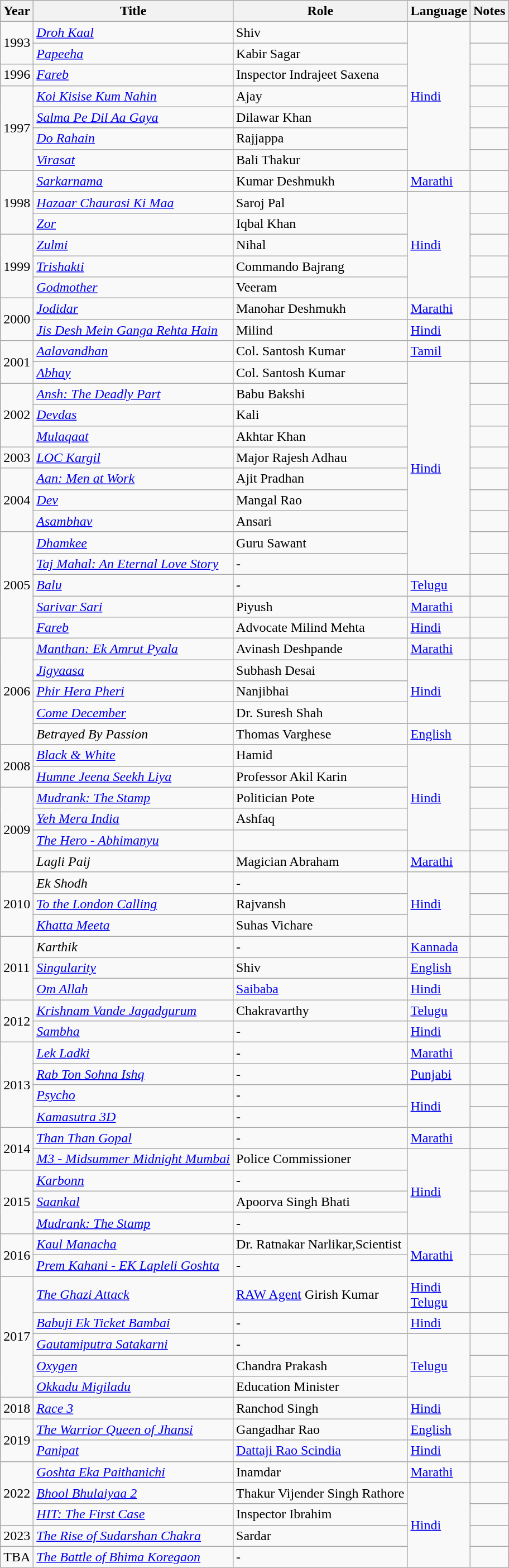<table class="wikitable sortable">
<tr>
<th>Year</th>
<th>Title</th>
<th>Role</th>
<th>Language</th>
<th>Notes</th>
</tr>
<tr>
<td rowspan="2">1993</td>
<td><em><a href='#'>Droh Kaal</a></em></td>
<td>Shiv</td>
<td rowspan=7><a href='#'>Hindi</a></td>
<td></td>
</tr>
<tr>
<td><em><a href='#'>Papeeha</a></em></td>
<td>Kabir Sagar</td>
<td></td>
</tr>
<tr>
<td>1996</td>
<td><em><a href='#'>Fareb</a></em></td>
<td>Inspector Indrajeet Saxena</td>
<td></td>
</tr>
<tr>
<td rowspan=4>1997</td>
<td><em><a href='#'>Koi Kisise Kum Nahin</a></em></td>
<td>Ajay</td>
<td></td>
</tr>
<tr>
<td><em><a href='#'>Salma Pe Dil Aa Gaya</a></em></td>
<td>Dilawar Khan</td>
<td></td>
</tr>
<tr>
<td><em><a href='#'>Do Rahain</a></em></td>
<td>Rajjappa</td>
<td></td>
</tr>
<tr>
<td><em><a href='#'>Virasat</a></em></td>
<td>Bali Thakur</td>
<td></td>
</tr>
<tr>
<td rowspan=3>1998</td>
<td><em><a href='#'>Sarkarnama</a></em></td>
<td>Kumar Deshmukh</td>
<td><a href='#'>Marathi</a></td>
<td></td>
</tr>
<tr>
<td><em><a href='#'>Hazaar Chaurasi Ki Maa</a></em></td>
<td>Saroj Pal</td>
<td rowspan=5><a href='#'>Hindi</a></td>
<td></td>
</tr>
<tr>
<td><em><a href='#'>Zor</a></em></td>
<td>Iqbal Khan</td>
<td></td>
</tr>
<tr>
<td rowspan=3>1999</td>
<td><em><a href='#'>Zulmi</a></em></td>
<td>Nihal</td>
<td></td>
</tr>
<tr>
<td><em><a href='#'>Trishakti</a></em></td>
<td>Commando Bajrang</td>
<td></td>
</tr>
<tr>
<td><em><a href='#'>Godmother</a></em></td>
<td>Veeram</td>
<td></td>
</tr>
<tr>
<td rowspan=2>2000</td>
<td><em><a href='#'>Jodidar</a></em></td>
<td>Manohar Deshmukh</td>
<td><a href='#'>Marathi</a></td>
<td></td>
</tr>
<tr>
<td><em><a href='#'>Jis Desh Mein Ganga Rehta Hain</a></em></td>
<td>Milind</td>
<td><a href='#'>Hindi</a></td>
<td></td>
</tr>
<tr>
<td rowspan=2>2001</td>
<td><em><a href='#'>Aalavandhan</a></em></td>
<td>Col. Santosh Kumar</td>
<td><a href='#'>Tamil</a></td>
<td></td>
</tr>
<tr>
<td><em><a href='#'>Abhay</a></em></td>
<td>Col. Santosh Kumar</td>
<td rowspan="10"><a href='#'>Hindi</a></td>
<td></td>
</tr>
<tr>
<td Rowspan="3">2002</td>
<td><em><a href='#'>Ansh: The Deadly Part</a></em></td>
<td>Babu Bakshi</td>
<td></td>
</tr>
<tr>
<td><em><a href='#'>Devdas</a></em></td>
<td>Kali</td>
<td></td>
</tr>
<tr>
<td><em><a href='#'>Mulaqaat</a></em></td>
<td>Akhtar Khan</td>
<td></td>
</tr>
<tr>
<td>2003</td>
<td><em><a href='#'>LOC Kargil</a></em></td>
<td>Major Rajesh Adhau</td>
<td></td>
</tr>
<tr>
<td rowspan=3>2004</td>
<td><em><a href='#'>Aan: Men at Work</a></em></td>
<td>Ajit Pradhan</td>
<td></td>
</tr>
<tr>
<td><em><a href='#'>Dev</a></em></td>
<td>Mangal Rao</td>
<td></td>
</tr>
<tr>
<td><em><a href='#'>Asambhav</a></em></td>
<td>Ansari</td>
<td></td>
</tr>
<tr>
<td rowspan="5">2005</td>
<td><em><a href='#'>Dhamkee</a></em></td>
<td>Guru Sawant</td>
<td></td>
</tr>
<tr>
<td><em><a href='#'>Taj Mahal: An Eternal Love Story</a></em></td>
<td>-</td>
<td></td>
</tr>
<tr>
<td><em><a href='#'>Balu</a></em></td>
<td>-</td>
<td><a href='#'>Telugu</a></td>
<td></td>
</tr>
<tr>
<td><em><a href='#'>Sarivar Sari</a></em></td>
<td>Piyush</td>
<td><a href='#'>Marathi</a></td>
<td></td>
</tr>
<tr>
<td><em><a href='#'>Fareb</a></em></td>
<td>Advocate Milind Mehta</td>
<td><a href='#'>Hindi</a></td>
<td></td>
</tr>
<tr>
<td rowspan=5>2006</td>
<td><em><a href='#'>Manthan: Ek Amrut Pyala</a></em></td>
<td>Avinash Deshpande</td>
<td><a href='#'>Marathi</a></td>
<td></td>
</tr>
<tr>
<td><em><a href='#'>Jigyaasa</a></em></td>
<td>Subhash Desai</td>
<td rowspan=3><a href='#'>Hindi</a></td>
<td></td>
</tr>
<tr>
<td><em><a href='#'>Phir Hera Pheri</a></em></td>
<td>Nanjibhai</td>
<td></td>
</tr>
<tr>
<td><em><a href='#'>Come December</a></em></td>
<td>Dr. Suresh Shah</td>
<td></td>
</tr>
<tr>
<td><em>Betrayed By Passion</em></td>
<td>Thomas Varghese</td>
<td><a href='#'>English</a></td>
<td></td>
</tr>
<tr>
<td rowspan=2>2008</td>
<td><em><a href='#'>Black & White</a></em></td>
<td>Hamid</td>
<td rowspan="5"><a href='#'>Hindi</a></td>
<td></td>
</tr>
<tr>
<td><em><a href='#'>Humne Jeena Seekh Liya</a></em></td>
<td>Professor Akil Karin</td>
</tr>
<tr>
<td rowspan="4">2009</td>
<td><em><a href='#'>Mudrank: The Stamp</a></em></td>
<td>Politician Pote</td>
<td></td>
</tr>
<tr>
<td><em><a href='#'>Yeh Mera India</a></em></td>
<td>Ashfaq</td>
<td></td>
</tr>
<tr>
<td><em><a href='#'>The Hero - Abhimanyu</a></em></td>
<td></td>
<td></td>
</tr>
<tr>
<td><em>Lagli Paij</em></td>
<td>Magician Abraham</td>
<td><a href='#'>Marathi</a></td>
<td></td>
</tr>
<tr>
<td rowspan=3>2010</td>
<td><em>Ek Shodh</em></td>
<td>-</td>
<td rowspan=3><a href='#'>Hindi</a></td>
<td></td>
</tr>
<tr>
<td><em><a href='#'>To the London Calling</a></em></td>
<td>Rajvansh</td>
<td></td>
</tr>
<tr>
<td><em><a href='#'>Khatta Meeta</a></em></td>
<td>Suhas Vichare</td>
<td></td>
</tr>
<tr>
<td rowspan=3>2011</td>
<td><em>Karthik</em></td>
<td>-</td>
<td><a href='#'>Kannada</a></td>
<td></td>
</tr>
<tr>
<td><em><a href='#'>Singularity</a></em></td>
<td>Shiv</td>
<td><a href='#'>English</a></td>
<td></td>
</tr>
<tr>
<td><em><a href='#'>Om Allah</a></em></td>
<td><a href='#'>Saibaba</a></td>
<td><a href='#'>Hindi</a></td>
<td></td>
</tr>
<tr>
<td rowspan=2>2012</td>
<td><em><a href='#'>Krishnam Vande Jagadgurum</a></em></td>
<td>Chakravarthy</td>
<td><a href='#'>Telugu</a></td>
<td></td>
</tr>
<tr>
<td><em><a href='#'>Sambha</a></em></td>
<td>-</td>
<td><a href='#'>Hindi</a></td>
<td></td>
</tr>
<tr>
<td rowspan=4>2013</td>
<td><em><a href='#'>Lek Ladki</a></em></td>
<td>-</td>
<td><a href='#'>Marathi</a></td>
<td></td>
</tr>
<tr>
<td><em><a href='#'>Rab Ton Sohna Ishq</a></em></td>
<td>-</td>
<td><a href='#'>Punjabi</a></td>
<td></td>
</tr>
<tr>
<td><em><a href='#'>Psycho</a></em></td>
<td>-</td>
<td rowspan=2><a href='#'>Hindi</a></td>
<td></td>
</tr>
<tr>
<td><em><a href='#'>Kamasutra 3D</a></em></td>
<td>-</td>
<td></td>
</tr>
<tr>
<td rowspan=2>2014</td>
<td><em><a href='#'>Than Than Gopal</a></em></td>
<td>-</td>
<td><a href='#'>Marathi</a></td>
<td></td>
</tr>
<tr>
<td><em><a href='#'>M3 - Midsummer Midnight Mumbai</a></em></td>
<td>Police Commissioner</td>
<td rowspan=4><a href='#'>Hindi</a></td>
<td></td>
</tr>
<tr>
<td rowspan=3>2015</td>
<td><em><a href='#'>Karbonn</a></em></td>
<td>-</td>
<td></td>
</tr>
<tr>
<td><em><a href='#'>Saankal</a></em></td>
<td>Apoorva Singh Bhati</td>
<td></td>
</tr>
<tr>
<td><em><a href='#'>Mudrank: The Stamp</a></em></td>
<td>-</td>
<td></td>
</tr>
<tr>
<td rowspan=2>2016</td>
<td><em><a href='#'>Kaul Manacha</a></em></td>
<td>Dr. Ratnakar Narlikar,Scientist</td>
<td rowspan=2><a href='#'>Marathi</a></td>
<td></td>
</tr>
<tr>
<td><em><a href='#'>Prem Kahani - EK Lapleli Goshta</a></em></td>
<td>-</td>
<td></td>
</tr>
<tr>
<td rowspan=5>2017</td>
<td><em><a href='#'>The Ghazi Attack</a></em></td>
<td><a href='#'>RAW Agent</a> Girish Kumar</td>
<td><a href='#'>Hindi</a><br><a href='#'>Telugu</a></td>
<td></td>
</tr>
<tr>
<td><em><a href='#'>Babuji Ek Ticket Bambai</a></em></td>
<td>-</td>
<td><a href='#'>Hindi</a></td>
<td></td>
</tr>
<tr>
<td><em><a href='#'>Gautamiputra Satakarni</a></em></td>
<td>-</td>
<td rowspan=3><a href='#'>Telugu</a></td>
<td></td>
</tr>
<tr>
<td><em><a href='#'>Oxygen</a></em></td>
<td>Chandra Prakash</td>
<td></td>
</tr>
<tr>
<td><em><a href='#'>Okkadu Migiladu</a></em></td>
<td>Education Minister</td>
<td></td>
</tr>
<tr>
<td>2018</td>
<td><em><a href='#'>Race 3</a></em></td>
<td>Ranchod Singh</td>
<td><a href='#'>Hindi</a></td>
<td></td>
</tr>
<tr>
<td rowspan=2>2019</td>
<td><em><a href='#'>The Warrior Queen of Jhansi</a></em></td>
<td>Gangadhar Rao</td>
<td><a href='#'>English</a></td>
<td></td>
</tr>
<tr>
<td><em><a href='#'>Panipat</a></em></td>
<td><a href='#'>Dattaji Rao Scindia</a></td>
<td><a href='#'>Hindi</a></td>
<td></td>
</tr>
<tr>
<td rowspan="3">2022</td>
<td><em><a href='#'>Goshta Eka Paithanichi</a></em></td>
<td>Inamdar</td>
<td><a href='#'>Marathi</a></td>
<td></td>
</tr>
<tr>
<td><em><a href='#'>Bhool Bhulaiyaa 2</a></em></td>
<td>Thakur Vijender Singh Rathore</td>
<td rowspan="4"><a href='#'>Hindi</a></td>
<td></td>
</tr>
<tr>
<td><em><a href='#'>HIT: The First Case</a></em></td>
<td>Inspector Ibrahim</td>
<td></td>
</tr>
<tr>
<td>2023</td>
<td><em><a href='#'>The Rise of Sudarshan Chakra</a></em></td>
<td>Sardar</td>
<td></td>
</tr>
<tr>
<td>TBA</td>
<td><em><a href='#'>The Battle of Bhima Koregaon</a></em></td>
<td>-</td>
<td></td>
</tr>
</table>
